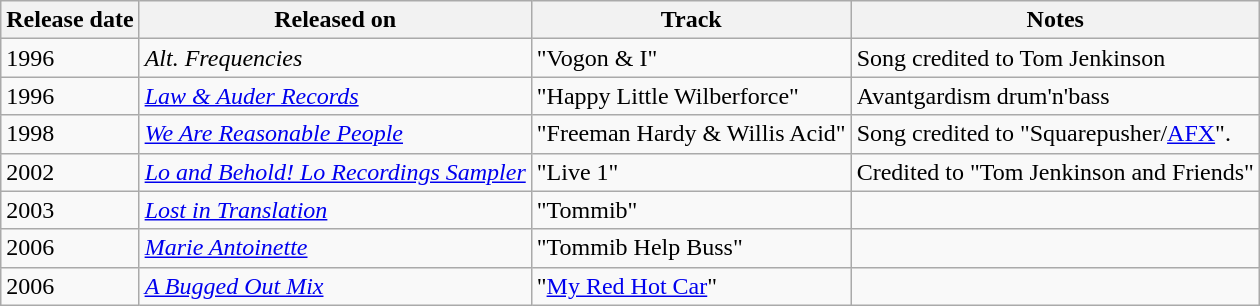<table class="wikitable" style="margin-left:1em">
<tr>
<th>Release date</th>
<th>Released on</th>
<th>Track</th>
<th>Notes</th>
</tr>
<tr>
<td>1996</td>
<td><em>Alt. Frequencies</em></td>
<td>"Vogon & I"</td>
<td>Song credited to Tom Jenkinson</td>
</tr>
<tr>
<td>1996</td>
<td><em><a href='#'>Law & Auder Records</a></em></td>
<td>"Happy Little Wilberforce"</td>
<td>Avantgardism drum'n'bass</td>
</tr>
<tr>
<td>1998</td>
<td><em><a href='#'>We Are Reasonable People</a></em></td>
<td>"Freeman Hardy & Willis Acid"</td>
<td>Song credited to "Squarepusher/<a href='#'>AFX</a>".</td>
</tr>
<tr>
<td>2002</td>
<td><em><a href='#'>Lo and Behold! Lo Recordings Sampler</a></em></td>
<td>"Live 1"</td>
<td>Credited to "Tom Jenkinson and Friends" </td>
</tr>
<tr>
<td>2003</td>
<td><em><a href='#'>Lost in Translation</a></em></td>
<td>"Tommib"</td>
<td></td>
</tr>
<tr>
<td>2006</td>
<td><em><a href='#'>Marie Antoinette</a></em></td>
<td>"Tommib Help Buss"</td>
<td></td>
</tr>
<tr>
<td>2006</td>
<td><em><a href='#'>A Bugged Out Mix</a></em></td>
<td>"<a href='#'>My Red Hot Car</a>"</td>
<td></td>
</tr>
</table>
